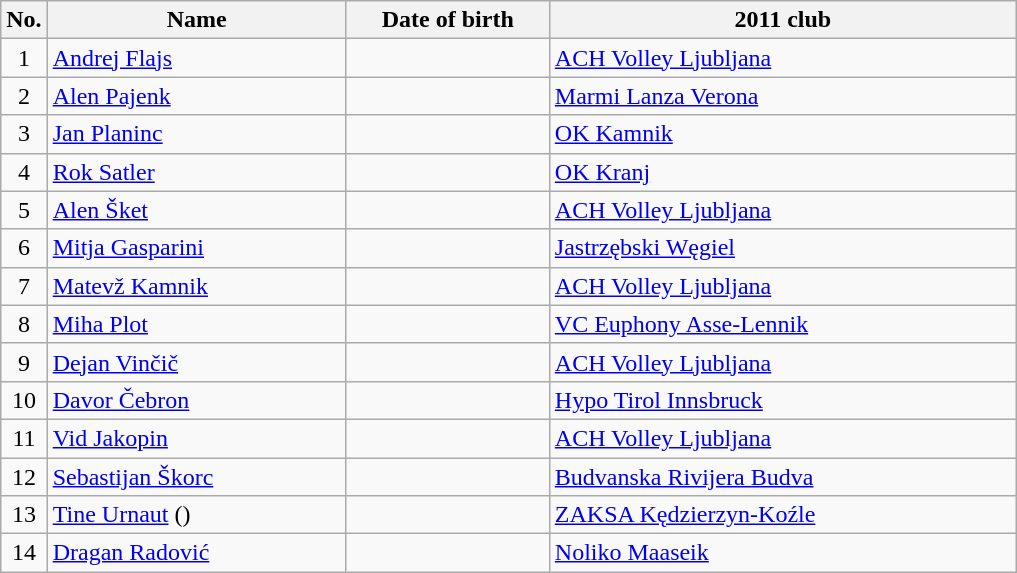<table class="wikitable sortable" style="font-size:100%; text-align:center;">
<tr>
<th>No.</th>
<th style="width:12em">Name</th>
<th style="width:8em">Date of birth</th>
<th style="width:19em">2011 club</th>
</tr>
<tr>
<td>1</td>
<td align=left><a href='#'>Andrej Flajs</a></td>
<td align=right></td>
<td align=left> <a href='#'>ACH Volley Ljubljana</a></td>
</tr>
<tr>
<td>2</td>
<td align=left><a href='#'>Alen Pajenk</a></td>
<td align=right></td>
<td align=left> <a href='#'>Marmi Lanza Verona</a></td>
</tr>
<tr>
<td>3</td>
<td align=left><a href='#'>Jan Planinc</a></td>
<td align=right></td>
<td align=left> <a href='#'>OK Kamnik</a></td>
</tr>
<tr>
<td>4</td>
<td align=left><a href='#'>Rok Satler</a></td>
<td align=right></td>
<td align=left> <a href='#'>OK Kranj</a></td>
</tr>
<tr>
<td>5</td>
<td align=left><a href='#'>Alen Šket</a></td>
<td align=right></td>
<td align=left> <a href='#'>ACH Volley Ljubljana</a></td>
</tr>
<tr>
<td>6</td>
<td align=left><a href='#'>Mitja Gasparini</a></td>
<td align=right></td>
<td align=left> <a href='#'>Jastrzębski Węgiel</a></td>
</tr>
<tr>
<td>7</td>
<td align=left><a href='#'>Matevž Kamnik</a></td>
<td align=right></td>
<td align=left> <a href='#'>ACH Volley Ljubljana</a></td>
</tr>
<tr>
<td>8</td>
<td align=left><a href='#'>Miha Plot</a></td>
<td align=right></td>
<td align=left> <a href='#'>VC Euphony Asse-Lennik</a></td>
</tr>
<tr>
<td>9</td>
<td align=left><a href='#'>Dejan Vinčič</a></td>
<td align=right></td>
<td align=left> <a href='#'>ACH Volley Ljubljana</a></td>
</tr>
<tr>
<td>10</td>
<td align=left><a href='#'>Davor Čebron</a></td>
<td align=right></td>
<td align=left> <a href='#'>Hypo Tirol Innsbruck</a></td>
</tr>
<tr>
<td>11</td>
<td align=left><a href='#'>Vid Jakopin</a></td>
<td align=right></td>
<td align=left> <a href='#'>ACH Volley Ljubljana</a></td>
</tr>
<tr>
<td>12</td>
<td align=left><a href='#'>Sebastijan Škorc</a></td>
<td align=right></td>
<td align=left> <a href='#'>Budvanska Rivijera Budva</a></td>
</tr>
<tr>
<td>13</td>
<td align=left><a href='#'>Tine Urnaut</a> ()</td>
<td align=right></td>
<td align=left> <a href='#'>ZAKSA Kędzierzyn-Koźle</a></td>
</tr>
<tr>
<td>14</td>
<td align=left><a href='#'>Dragan Radović</a></td>
<td align=right></td>
<td align=left> <a href='#'>Noliko Maaseik</a></td>
</tr>
</table>
